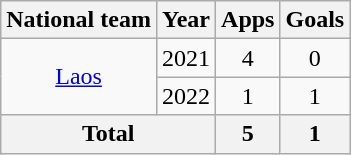<table class=wikitable style=text-align:center>
<tr>
<th>National team</th>
<th>Year</th>
<th>Apps</th>
<th>Goals</th>
</tr>
<tr>
<td rowspan=2><a href='#'>Laos</a></td>
<td>2021</td>
<td>4</td>
<td>0</td>
</tr>
<tr>
<td>2022</td>
<td>1</td>
<td>1</td>
</tr>
<tr>
<th colspan=2>Total</th>
<th>5</th>
<th>1</th>
</tr>
</table>
